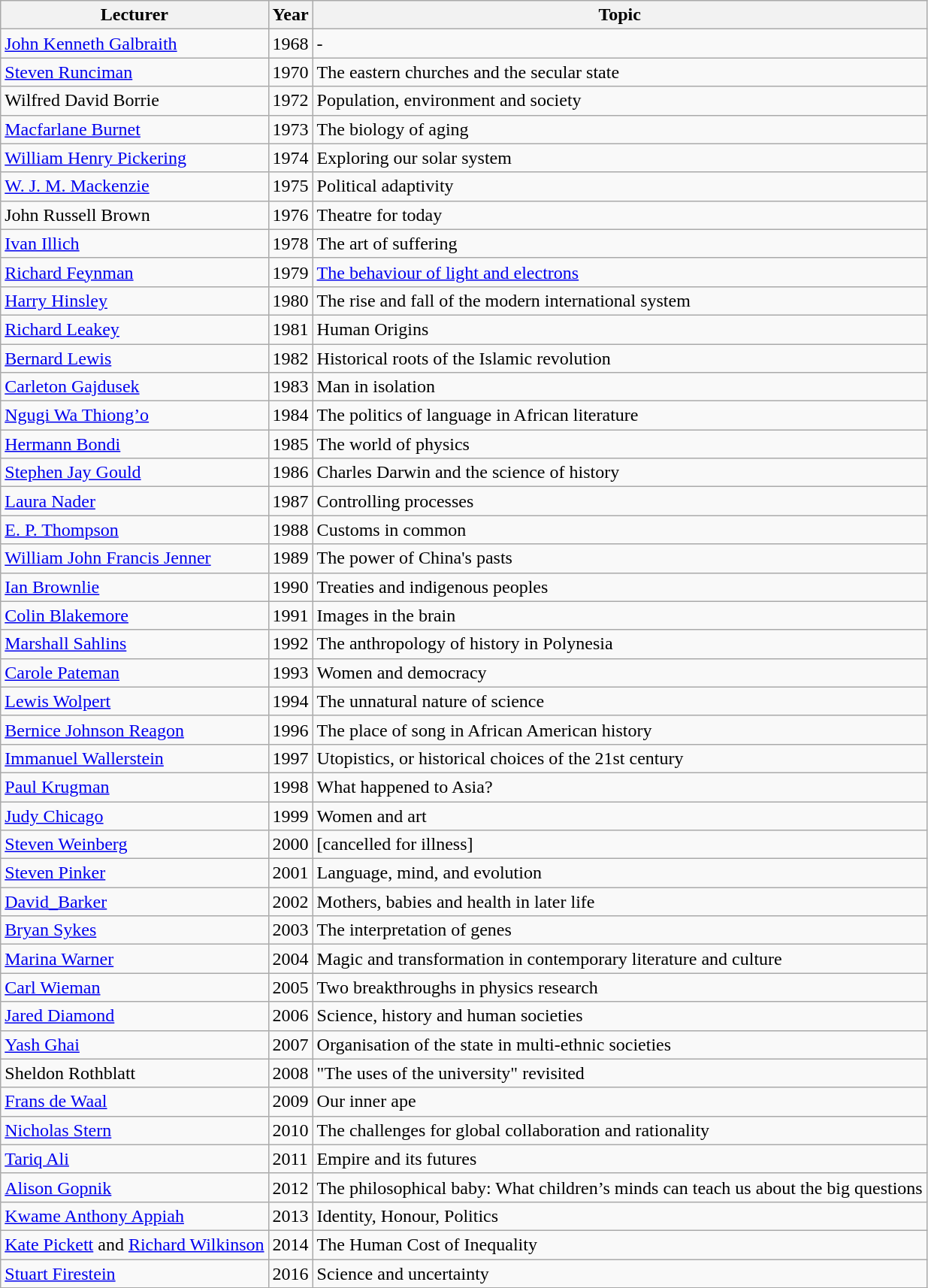<table class="wikitable">
<tr>
<th>Lecturer</th>
<th>Year</th>
<th>Topic</th>
</tr>
<tr>
<td><a href='#'>John Kenneth Galbraith</a></td>
<td>1968</td>
<td>-</td>
</tr>
<tr>
<td><a href='#'>Steven Runciman</a></td>
<td>1970</td>
<td>The eastern churches and the secular state</td>
</tr>
<tr>
<td>Wilfred David Borrie</td>
<td>1972</td>
<td>Population, environment and society</td>
</tr>
<tr>
<td><a href='#'>Macfarlane Burnet</a></td>
<td>1973</td>
<td>The biology of aging</td>
</tr>
<tr>
<td><a href='#'>William Henry Pickering</a></td>
<td>1974</td>
<td>Exploring our solar system</td>
</tr>
<tr>
<td><a href='#'>W. J. M. Mackenzie</a></td>
<td>1975</td>
<td>Political adaptivity</td>
</tr>
<tr>
<td>John Russell Brown</td>
<td>1976</td>
<td>Theatre for today</td>
</tr>
<tr>
<td><a href='#'>Ivan Illich</a></td>
<td>1978</td>
<td>The art of suffering</td>
</tr>
<tr>
<td><a href='#'>Richard Feynman</a></td>
<td>1979</td>
<td><a href='#'>The behaviour of light and electrons</a></td>
</tr>
<tr>
<td><a href='#'>Harry Hinsley</a></td>
<td>1980</td>
<td>The rise and fall of the modern international system</td>
</tr>
<tr>
<td><a href='#'>Richard Leakey</a></td>
<td>1981</td>
<td>Human Origins</td>
</tr>
<tr>
<td><a href='#'>Bernard Lewis</a></td>
<td>1982</td>
<td>Historical roots of the Islamic revolution</td>
</tr>
<tr>
<td><a href='#'>Carleton Gajdusek</a></td>
<td>1983</td>
<td>Man in isolation</td>
</tr>
<tr>
<td><a href='#'>Ngugi Wa Thiong’o</a></td>
<td>1984</td>
<td>The politics of language in African literature</td>
</tr>
<tr>
<td><a href='#'>Hermann Bondi</a></td>
<td>1985</td>
<td>The world of physics</td>
</tr>
<tr>
<td><a href='#'>Stephen Jay Gould</a></td>
<td>1986</td>
<td>Charles Darwin and the science of history</td>
</tr>
<tr>
<td><a href='#'>Laura Nader</a></td>
<td>1987</td>
<td>Controlling processes</td>
</tr>
<tr>
<td><a href='#'>E. P. Thompson</a></td>
<td>1988</td>
<td>Customs in common</td>
</tr>
<tr>
<td><a href='#'>William John Francis Jenner</a></td>
<td>1989</td>
<td>The power of China's pasts</td>
</tr>
<tr>
<td><a href='#'>Ian Brownlie</a></td>
<td>1990</td>
<td>Treaties and indigenous peoples</td>
</tr>
<tr>
<td><a href='#'>Colin Blakemore</a></td>
<td>1991</td>
<td>Images in the brain</td>
</tr>
<tr>
<td><a href='#'>Marshall Sahlins</a></td>
<td>1992</td>
<td>The anthropology of history in Polynesia</td>
</tr>
<tr>
<td><a href='#'>Carole Pateman</a></td>
<td>1993</td>
<td>Women and democracy</td>
</tr>
<tr>
<td><a href='#'>Lewis Wolpert</a></td>
<td>1994</td>
<td>The unnatural nature of science</td>
</tr>
<tr>
<td><a href='#'>Bernice Johnson Reagon</a></td>
<td>1996</td>
<td>The place of song in African American history</td>
</tr>
<tr>
<td><a href='#'>Immanuel Wallerstein</a></td>
<td>1997</td>
<td>Utopistics, or historical choices of the 21st century</td>
</tr>
<tr>
<td><a href='#'>Paul Krugman</a></td>
<td>1998</td>
<td>What happened to Asia?</td>
</tr>
<tr>
<td><a href='#'>Judy Chicago</a></td>
<td>1999</td>
<td>Women and art</td>
</tr>
<tr>
<td><a href='#'>Steven Weinberg</a></td>
<td>2000</td>
<td>[cancelled for illness]</td>
</tr>
<tr>
<td><a href='#'>Steven Pinker</a></td>
<td>2001</td>
<td>Language, mind, and evolution</td>
</tr>
<tr>
<td><a href='#'>David_Barker</a></td>
<td>2002</td>
<td>Mothers, babies and health in later life</td>
</tr>
<tr>
<td><a href='#'>Bryan Sykes</a></td>
<td>2003</td>
<td>The interpretation of genes</td>
</tr>
<tr>
<td><a href='#'>Marina Warner</a></td>
<td>2004</td>
<td>Magic and transformation in contemporary literature and culture</td>
</tr>
<tr>
<td><a href='#'>Carl Wieman</a></td>
<td>2005</td>
<td>Two breakthroughs in physics research</td>
</tr>
<tr>
<td><a href='#'>Jared Diamond</a></td>
<td>2006</td>
<td>Science, history and human societies</td>
</tr>
<tr>
<td><a href='#'>Yash Ghai</a></td>
<td>2007</td>
<td>Organisation of the state in multi-ethnic societies</td>
</tr>
<tr>
<td>Sheldon Rothblatt</td>
<td>2008</td>
<td>"The uses of the university" revisited</td>
</tr>
<tr>
<td><a href='#'>Frans de Waal</a></td>
<td>2009</td>
<td>Our inner ape</td>
</tr>
<tr>
<td><a href='#'>Nicholas Stern</a></td>
<td>2010</td>
<td>The challenges for global collaboration and rationality</td>
</tr>
<tr>
<td><a href='#'>Tariq Ali</a></td>
<td>2011</td>
<td>Empire and its futures</td>
</tr>
<tr>
<td><a href='#'>Alison Gopnik</a></td>
<td>2012</td>
<td>The philosophical baby: What children’s minds can teach us about the big questions</td>
</tr>
<tr>
<td><a href='#'>Kwame Anthony Appiah</a></td>
<td>2013</td>
<td>Identity, Honour, Politics</td>
</tr>
<tr>
<td><a href='#'>Kate Pickett</a> and <a href='#'>Richard Wilkinson</a></td>
<td>2014</td>
<td>The Human Cost of Inequality</td>
</tr>
<tr>
<td><a href='#'>Stuart Firestein</a></td>
<td>2016</td>
<td>Science and uncertainty</td>
</tr>
</table>
